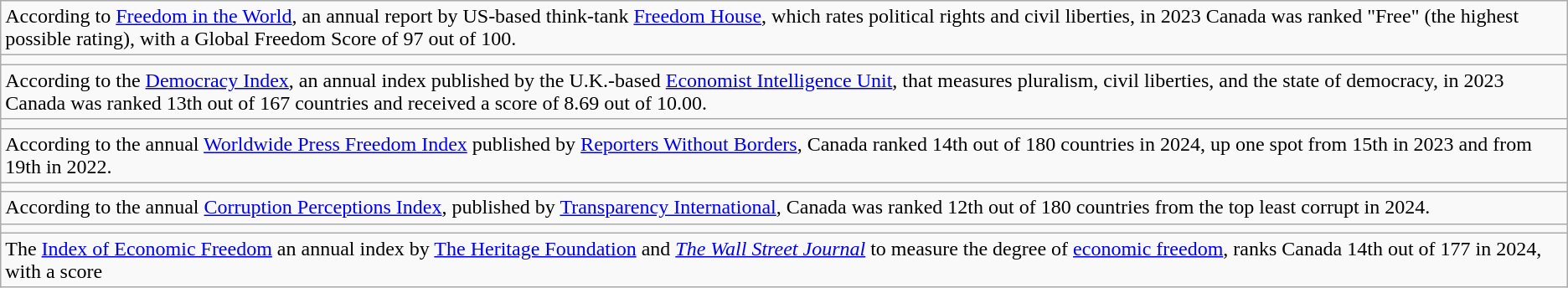<table class="wikitable">
<tr>
<td>According to <a href='#'>Freedom in the World</a>, an annual report by US-based think-tank <a href='#'>Freedom House</a>, which rates political rights and civil liberties, in 2023 Canada was ranked "Free" (the highest possible rating), with a Global Freedom Score of 97 out of 100.</td>
</tr>
<tr>
<td></td>
</tr>
<tr>
<td>According to the <a href='#'>Democracy Index</a>, an annual index published by the U.K.-based <a href='#'>Economist Intelligence Unit</a>, that measures pluralism, civil liberties, and the state of democracy, in 2023 Canada was ranked 13th out of 167 countries and received a score of 8.69 out of 10.00.</td>
</tr>
<tr>
<td></td>
</tr>
<tr>
<td>According to the annual <a href='#'>Worldwide Press Freedom Index</a> published by <a href='#'>Reporters Without Borders</a>, Canada ranked 14th out of 180 countries in 2024, up one spot from 15th in 2023 and from 19th in 2022. </td>
</tr>
<tr>
<td></td>
</tr>
<tr>
<td>According to the annual <a href='#'>Corruption Perceptions Index</a>,  published by <a href='#'>Transparency International</a>, Canada was ranked  12th out of 180 countries from the top least corrupt in 2024.</td>
</tr>
<tr>
<td></td>
</tr>
<tr>
<td>The <a href='#'>Index of Economic Freedom</a>  an annual index by <a href='#'>The Heritage Foundation</a> and <em><a href='#'>The Wall Street Journal</a></em> to measure the degree of <a href='#'>economic freedom</a>, ranks Canada 14th out of 177 in 2024, with a score </td>
</tr>
</table>
